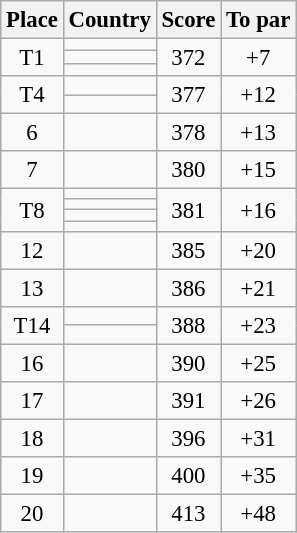<table class="wikitable" style="font-size:95%;">
<tr>
<th>Place</th>
<th>Country</th>
<th>Score</th>
<th>To par</th>
</tr>
<tr>
<td rowspan=3 align=center>T1</td>
<td></td>
<td rowspan=3 align=center>372</td>
<td rowspan=3 align=center>+7</td>
</tr>
<tr>
<td></td>
</tr>
<tr>
<td></td>
</tr>
<tr>
<td rowspan=2 align=center>T4</td>
<td></td>
<td rowspan=2 align=center>377</td>
<td rowspan=2 align=center>+12</td>
</tr>
<tr>
<td></td>
</tr>
<tr>
<td align=center>6</td>
<td></td>
<td align=center>378</td>
<td align=center>+13</td>
</tr>
<tr>
<td align=center>7</td>
<td></td>
<td align=center>380</td>
<td align=center>+15</td>
</tr>
<tr>
<td rowspan=4 align=center>T8</td>
<td></td>
<td rowspan=4 align=center>381</td>
<td rowspan=4 align=center>+16</td>
</tr>
<tr>
<td></td>
</tr>
<tr>
<td></td>
</tr>
<tr>
<td></td>
</tr>
<tr>
<td align=center>12</td>
<td></td>
<td align=center>385</td>
<td align=center>+20</td>
</tr>
<tr>
<td align=center>13</td>
<td></td>
<td align=center>386</td>
<td align=center>+21</td>
</tr>
<tr>
<td rowspan=2 align=center>T14</td>
<td></td>
<td rowspan=2 align=center>388</td>
<td rowspan=2 align=center>+23</td>
</tr>
<tr>
<td></td>
</tr>
<tr>
<td align=center>16</td>
<td></td>
<td align=center>390</td>
<td align=center>+25</td>
</tr>
<tr>
<td align=center>17</td>
<td></td>
<td align=center>391</td>
<td align=center>+26</td>
</tr>
<tr>
<td align=center>18</td>
<td></td>
<td align=center>396</td>
<td align=center>+31</td>
</tr>
<tr>
<td align=center>19</td>
<td></td>
<td align=center>400</td>
<td align=center>+35</td>
</tr>
<tr>
<td align=center>20</td>
<td></td>
<td align=center>413</td>
<td align=center>+48</td>
</tr>
</table>
